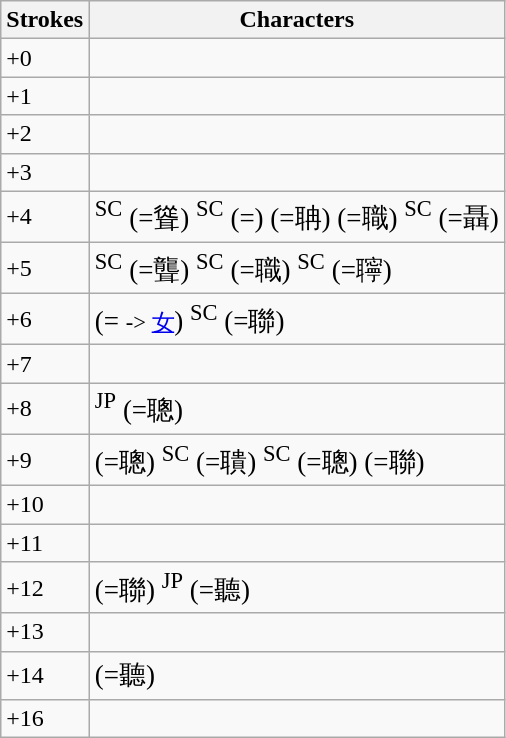<table class="wikitable">
<tr>
<th>Strokes</th>
<th>Characters</th>
</tr>
<tr>
<td>+0</td>
<td style="font-size: large;"></td>
</tr>
<tr>
<td>+1</td>
<td style="font-size: large;"></td>
</tr>
<tr>
<td>+2</td>
<td style="font-size: large;"></td>
</tr>
<tr>
<td>+3</td>
<td style="font-size: large;"> </td>
</tr>
<tr>
<td>+4</td>
<td style="font-size: large;"><sup>SC</sup> (=聳)   <sup>SC</sup> (=)  (=聃)     (=職)  <sup>SC</sup> (=聶)</td>
</tr>
<tr>
<td>+5</td>
<td style="font-size: large;">        <sup>SC</sup> (=聾) <sup>SC</sup> (=職) <sup>SC</sup> (=聹)</td>
</tr>
<tr>
<td>+6</td>
<td style="font-size: large;">      (= <small>-> <a href='#'>女</a></small>) <sup>SC</sup> (=聯) </td>
</tr>
<tr>
<td>+7</td>
<td style="font-size: large;">   </td>
</tr>
<tr>
<td>+8</td>
<td style="font-size: large;">       <sup>JP</sup> (=聰)  </td>
</tr>
<tr>
<td>+9</td>
<td style="font-size: large;">   (=聰)   <sup>SC</sup> (=聵) <sup>SC</sup> (=聰)  (=聯)</td>
</tr>
<tr>
<td>+10</td>
<td style="font-size: large;"> </td>
</tr>
<tr>
<td>+11</td>
<td style="font-size: large;">    </td>
</tr>
<tr>
<td>+12</td>
<td style="font-size: large;"> (=聯) <sup>JP</sup> (=聽)   </td>
</tr>
<tr>
<td>+13</td>
<td style="font-size: large;"></td>
</tr>
<tr>
<td>+14</td>
<td style="font-size: large;">    (=聽)</td>
</tr>
<tr>
<td>+16</td>
<td style="font-size: large;"> </td>
</tr>
</table>
